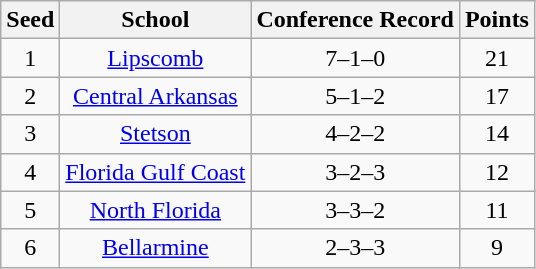<table class="wikitable" style="text-align:center">
<tr>
<th>Seed</th>
<th>School</th>
<th>Conference Record</th>
<th>Points</th>
</tr>
<tr>
<td>1</td>
<td><a href='#'>Lipscomb</a></td>
<td>7–1–0</td>
<td>21</td>
</tr>
<tr>
<td>2</td>
<td><a href='#'>Central Arkansas</a></td>
<td>5–1–2</td>
<td>17</td>
</tr>
<tr>
<td>3</td>
<td><a href='#'>Stetson</a></td>
<td>4–2–2</td>
<td>14</td>
</tr>
<tr>
<td>4</td>
<td><a href='#'>Florida Gulf Coast</a></td>
<td>3–2–3</td>
<td>12</td>
</tr>
<tr>
<td>5</td>
<td><a href='#'>North Florida</a></td>
<td>3–3–2</td>
<td>11</td>
</tr>
<tr>
<td>6</td>
<td><a href='#'>Bellarmine</a></td>
<td>2–3–3</td>
<td>9</td>
</tr>
</table>
